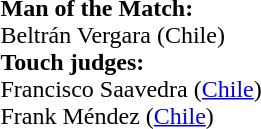<table style="width:100%">
<tr>
<td><br><strong>Man of the Match:</strong>
<br>Beltrán Vergara (Chile)<br><strong>Touch judges:</strong>
<br>Francisco Saavedra (<a href='#'>Chile</a>)
<br>Frank Méndez (<a href='#'>Chile</a>)</td>
</tr>
</table>
